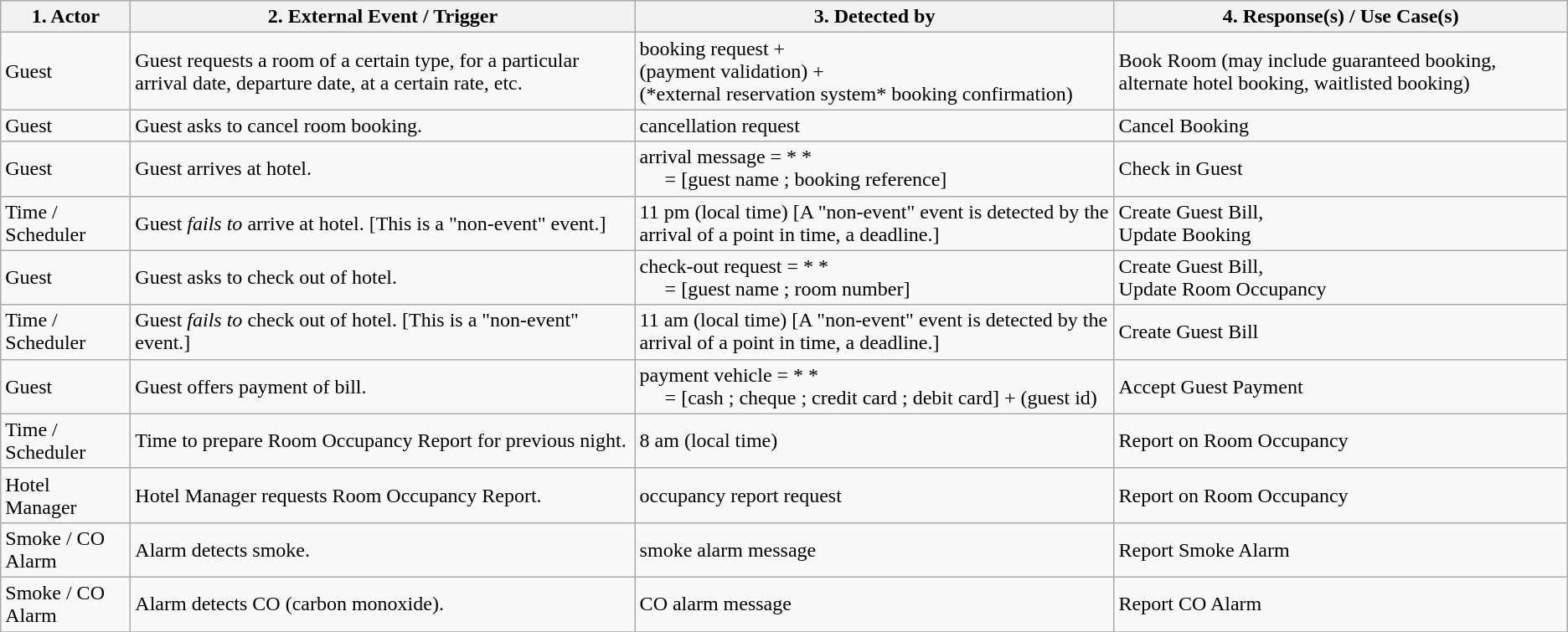<table class="wikitable">
<tr>
<th>1. Actor</th>
<th>2. External Event / Trigger</th>
<th>3. Detected by</th>
<th>4. Response(s) / Use Case(s)</th>
</tr>
<tr>
<td>Guest</td>
<td>Guest requests a room of a certain type, for a particular arrival date, departure date, at a certain rate, etc.</td>
<td>booking request +<br>(payment validation) +<br>(*external reservation system* booking confirmation) </td>
<td>Book Room (may include guaranteed booking, alternate hotel booking, waitlisted booking)</td>
</tr>
<tr>
<td>Guest</td>
<td>Guest asks to cancel room booking.</td>
<td>cancellation request </td>
<td>Cancel Booking</td>
</tr>
<tr>
<td>Guest</td>
<td>Guest arrives at hotel.</td>
<td>arrival message = * *<br>      = [guest name ; booking reference] </td>
<td>Check in Guest</td>
</tr>
<tr>
<td>Time / Scheduler</td>
<td>Guest <em>fails to</em> arrive at hotel. [This is a "non-event" event.]</td>
<td>11 pm (local time) [A "non-event" event is detected by the arrival of a point in time, a deadline.]</td>
<td>Create Guest Bill,<br> Update Booking</td>
</tr>
<tr>
<td>Guest</td>
<td>Guest asks to check out of hotel.</td>
<td>check-out request = * *<br>      = [guest name ; room number] </td>
<td>Create Guest Bill,<br> Update Room Occupancy</td>
</tr>
<tr>
<td>Time / Scheduler</td>
<td>Guest <em>fails to</em> check out of hotel. [This is a "non-event" event.]</td>
<td>11 am (local time) [A "non-event" event is detected by the arrival of a point in time, a deadline.]</td>
<td>Create Guest Bill</td>
</tr>
<tr>
<td>Guest</td>
<td>Guest offers payment of bill.</td>
<td>payment vehicle = * *<br>      = [cash ; cheque ; credit card ; debit card] + (guest id) </td>
<td>Accept Guest Payment</td>
</tr>
<tr>
<td>Time / Scheduler</td>
<td>Time to prepare Room Occupancy Report for previous night.</td>
<td>8 am (local time)</td>
<td>Report on Room Occupancy</td>
</tr>
<tr>
<td>Hotel Manager</td>
<td>Hotel Manager requests Room Occupancy Report.</td>
<td>occupancy report request</td>
<td>Report on Room Occupancy</td>
</tr>
<tr>
<td>Smoke / CO Alarm</td>
<td>Alarm detects smoke.</td>
<td>smoke alarm message</td>
<td>Report Smoke Alarm</td>
</tr>
<tr>
<td>Smoke / CO Alarm</td>
<td>Alarm detects CO (carbon monoxide).</td>
<td>CO alarm message</td>
<td>Report CO Alarm</td>
</tr>
<tr>
</tr>
</table>
